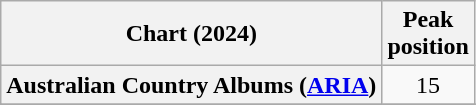<table class="wikitable sortable plainrowheaders" style="text-align:center">
<tr>
<th scope="col">Chart (2024)</th>
<th scope="col">Peak<br>position</th>
</tr>
<tr>
<th scope="row">Australian Country Albums (<a href='#'>ARIA</a>)</th>
<td>15</td>
</tr>
<tr>
</tr>
<tr>
</tr>
<tr>
</tr>
<tr>
</tr>
<tr>
</tr>
<tr>
</tr>
</table>
